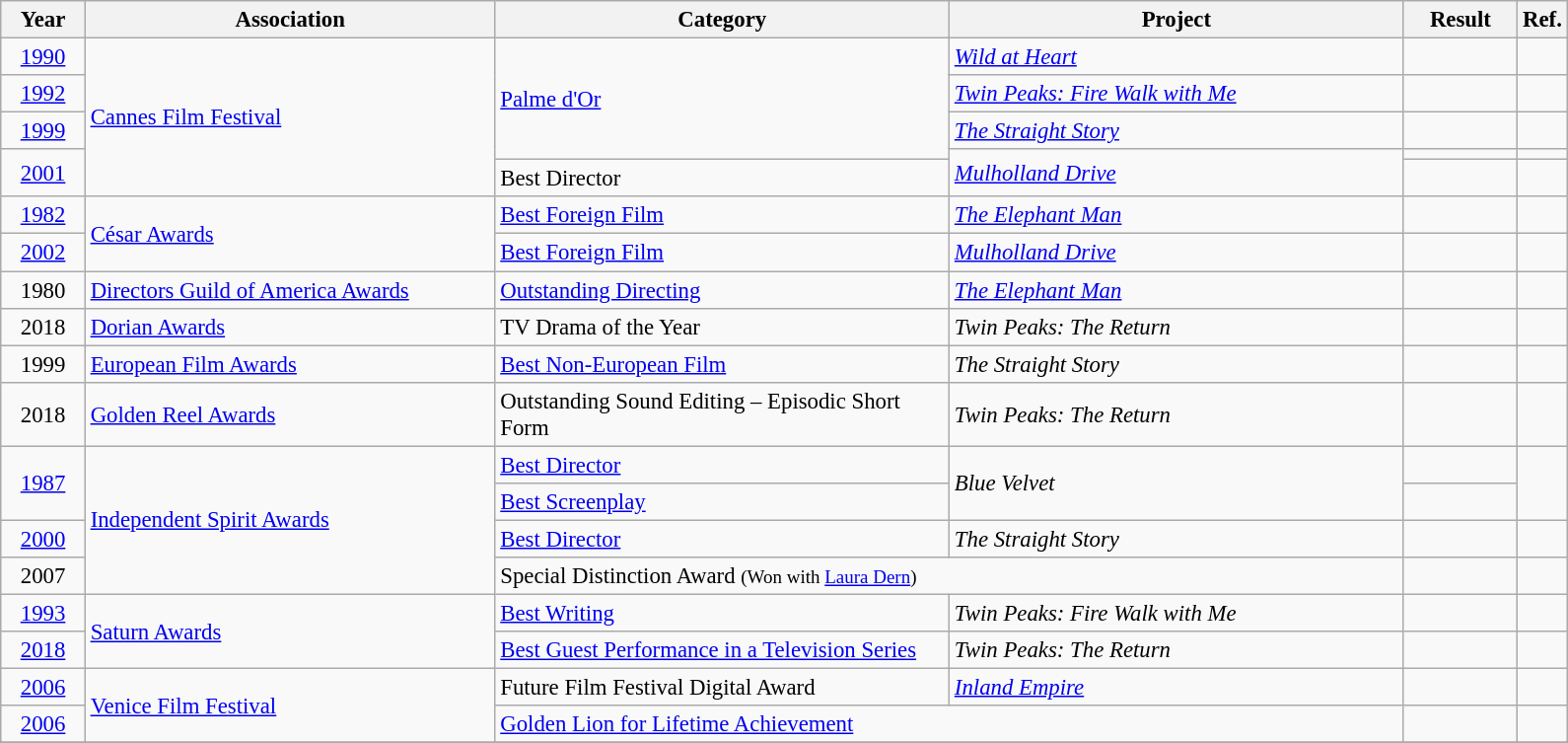<table class="wikitable plainrowheaders" style="font-size: 95%;">
<tr>
<th scope="col" width=50>Year</th>
<th scope="col" width=270>Association</th>
<th scope="col" width=300>Category</th>
<th scope="col" width=300>Project</th>
<th scope="col" width=70>Result</th>
<th>Ref.</th>
</tr>
<tr>
<td style="text-align:center;"><a href='#'>1990</a></td>
<td rowspan=5><a href='#'>Cannes Film Festival</a></td>
<td rowspan=4><a href='#'>Palme d'Or</a></td>
<td><em><a href='#'>Wild at Heart</a></em></td>
<td></td>
<td style="text-align:center;"></td>
</tr>
<tr>
<td style="text-align:center;"><a href='#'>1992</a></td>
<td><em><a href='#'>Twin Peaks: Fire Walk with Me</a></em></td>
<td></td>
<td style="text-align:center;"></td>
</tr>
<tr>
<td style="text-align:center;"><a href='#'>1999</a></td>
<td><em><a href='#'>The Straight Story</a></em></td>
<td></td>
<td style="text-align:center;"></td>
</tr>
<tr>
<td style="text-align:center;", rowspan=2><a href='#'>2001</a></td>
<td rowspan=2><em><a href='#'>Mulholland Drive</a></em></td>
<td></td>
<td style="text-align:center;"></td>
</tr>
<tr>
<td>Best Director</td>
<td></td>
<td style="text-align:center;"></td>
</tr>
<tr>
<td style="text-align:center;"><a href='#'>1982</a></td>
<td rowspan=2><a href='#'>César Awards</a></td>
<td><a href='#'>Best Foreign Film</a></td>
<td><em><a href='#'>The Elephant Man</a></em></td>
<td></td>
<td style="text-align:center;"></td>
</tr>
<tr>
<td style="text-align:center;"><a href='#'>2002</a></td>
<td><a href='#'>Best Foreign Film</a></td>
<td><em><a href='#'>Mulholland Drive</a></em></td>
<td></td>
<td style="text-align:center;"></td>
</tr>
<tr>
<td style="text-align:center;">1980</td>
<td><a href='#'>Directors Guild of America Awards</a></td>
<td><a href='#'>Outstanding Directing</a></td>
<td><em><a href='#'>The Elephant Man</a></em></td>
<td></td>
<td style="text-align:center;"></td>
</tr>
<tr>
<td style="text-align:center;">2018</td>
<td><a href='#'>Dorian Awards</a></td>
<td>TV Drama of the Year</td>
<td><em>Twin Peaks: The Return</em></td>
<td></td>
<td style="text-align:center;"></td>
</tr>
<tr>
<td style="text-align:center;">1999</td>
<td><a href='#'>European Film Awards</a></td>
<td><a href='#'>Best Non-European Film</a></td>
<td><em>The Straight Story</em></td>
<td></td>
<td style="text-align:center;"></td>
</tr>
<tr>
<td style="text-align:center;">2018</td>
<td><a href='#'>Golden Reel Awards</a></td>
<td>Outstanding Sound Editing – Episodic Short Form</td>
<td><em>Twin Peaks: The Return</em></td>
<td></td>
<td style="text-align:center;"></td>
</tr>
<tr>
<td style="text-align:center;", rowspan=2><a href='#'>1987</a></td>
<td rowspan=4><a href='#'>Independent Spirit Awards</a></td>
<td><a href='#'>Best Director</a></td>
<td rowspan=2><em>Blue Velvet</em></td>
<td></td>
<td style="text-align:center;", rowspan=2></td>
</tr>
<tr>
<td><a href='#'>Best Screenplay</a></td>
<td></td>
</tr>
<tr>
<td style="text-align:center;"><a href='#'>2000</a></td>
<td><a href='#'>Best Director</a></td>
<td><em>The Straight Story</em></td>
<td></td>
<td style="text-align:center;"></td>
</tr>
<tr>
<td style="text-align:center;">2007</td>
<td colspan=2>Special Distinction Award <small> (Won with <a href='#'>Laura Dern</a>) </small></td>
<td></td>
<td style="text-align:center;"></td>
</tr>
<tr>
<td style="text-align:center;"><a href='#'>1993</a></td>
<td rowspan=2><a href='#'>Saturn Awards</a></td>
<td><a href='#'>Best Writing</a></td>
<td><em>Twin Peaks: Fire Walk with Me</em></td>
<td></td>
<td style="text-align:center;"></td>
</tr>
<tr>
<td style="text-align:center;"><a href='#'>2018</a></td>
<td><a href='#'>Best Guest Performance in a Television Series</a></td>
<td><em>Twin Peaks: The Return</em></td>
<td></td>
<td style="text-align:center;"></td>
</tr>
<tr>
<td style="text-align:center;"><a href='#'>2006</a></td>
<td rowspan=2><a href='#'>Venice Film Festival</a></td>
<td>Future Film Festival Digital Award</td>
<td><em><a href='#'>Inland Empire</a></em></td>
<td></td>
<td style="text-align:center;"></td>
</tr>
<tr>
<td style="text-align:center;"><a href='#'>2006</a></td>
<td colspan=2><a href='#'>Golden Lion for Lifetime Achievement</a></td>
<td></td>
<td style="text-align:center;"></td>
</tr>
<tr>
</tr>
</table>
